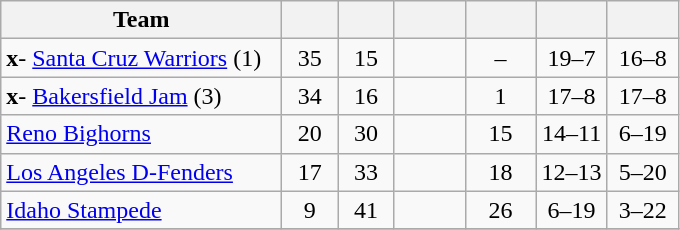<table class="wikitable" style="text-align:center">
<tr>
<th style="width:180px">Team</th>
<th style="width:30px"></th>
<th style="width:30px"></th>
<th style="width:40px"></th>
<th style="width:40px"></th>
<th style="width:40px"></th>
<th style="width:40px"></th>
</tr>
<tr>
<td align=left><strong>x</strong>- <a href='#'>Santa Cruz Warriors</a> (1)</td>
<td>35</td>
<td>15</td>
<td></td>
<td>–</td>
<td>19–7</td>
<td>16–8</td>
</tr>
<tr>
<td align=left><strong>x</strong>- <a href='#'>Bakersfield Jam</a> (3)</td>
<td>34</td>
<td>16</td>
<td></td>
<td>1</td>
<td>17–8</td>
<td>17–8</td>
</tr>
<tr>
<td align=left><a href='#'>Reno Bighorns</a></td>
<td>20</td>
<td>30</td>
<td></td>
<td>15</td>
<td>14–11</td>
<td>6–19</td>
</tr>
<tr>
<td align=left><a href='#'>Los Angeles D-Fenders</a></td>
<td>17</td>
<td>33</td>
<td></td>
<td>18</td>
<td>12–13</td>
<td>5–20</td>
</tr>
<tr>
<td align=left><a href='#'>Idaho Stampede</a></td>
<td>9</td>
<td>41</td>
<td></td>
<td>26</td>
<td>6–19</td>
<td>3–22</td>
</tr>
<tr>
</tr>
</table>
